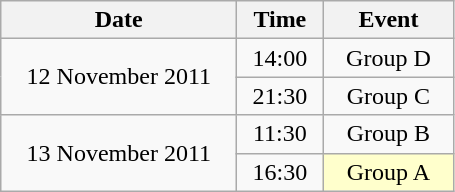<table class = "wikitable" style="text-align:center;">
<tr>
<th width=150>Date</th>
<th width=50>Time</th>
<th width=80>Event</th>
</tr>
<tr>
<td rowspan=2>12 November 2011</td>
<td>14:00</td>
<td>Group D</td>
</tr>
<tr>
<td>21:30</td>
<td>Group C</td>
</tr>
<tr>
<td rowspan=2>13 November 2011</td>
<td>11:30</td>
<td>Group B</td>
</tr>
<tr>
<td>16:30</td>
<td bgcolor=ffffcc>Group A</td>
</tr>
</table>
